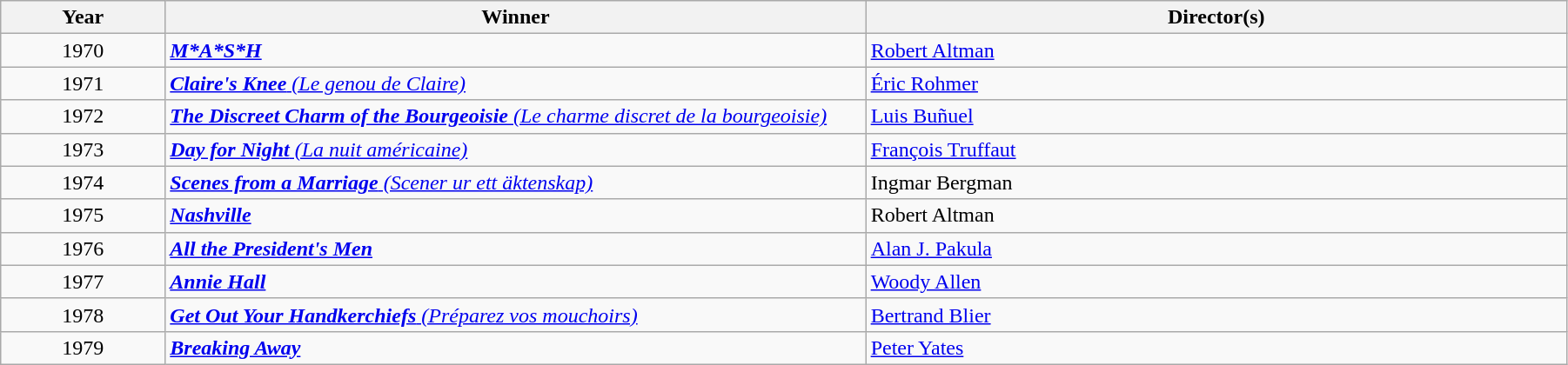<table class="wikitable" width="95%" cellpadding="5">
<tr>
<th width="100"><strong>Year</strong></th>
<th width="450"><strong>Winner</strong></th>
<th width="450"><strong>Director(s)</strong></th>
</tr>
<tr>
<td style="text-align:center;">1970</td>
<td><strong><em><a href='#'>M*A*S*H</a></em></strong></td>
<td><a href='#'>Robert Altman</a></td>
</tr>
<tr>
<td style="text-align:center;">1971</td>
<td><em><a href='#'><strong>Claire's Knee</strong> (Le genou de Claire)</a></em></td>
<td><a href='#'>Éric Rohmer</a></td>
</tr>
<tr>
<td style="text-align:center;">1972</td>
<td><em><a href='#'><strong>The Discreet Charm of the Bourgeoisie</strong> (Le charme discret de la bourgeoisie)</a></em></td>
<td><a href='#'>Luis Buñuel</a></td>
</tr>
<tr>
<td style="text-align:center;">1973</td>
<td><em><a href='#'><strong>Day for Night</strong> (La nuit américaine)</a></em></td>
<td><a href='#'>François Truffaut</a></td>
</tr>
<tr>
<td style="text-align:center;">1974</td>
<td><em><a href='#'><strong>Scenes from a Marriage</strong> (Scener ur ett äktenskap)</a></em></td>
<td>Ingmar Bergman</td>
</tr>
<tr>
<td style="text-align:center;">1975</td>
<td><strong><em><a href='#'>Nashville</a></em></strong></td>
<td>Robert Altman</td>
</tr>
<tr>
<td style="text-align:center;">1976</td>
<td><strong><em><a href='#'>All the President's Men</a></em></strong></td>
<td><a href='#'>Alan J. Pakula</a></td>
</tr>
<tr>
<td style="text-align:center;">1977</td>
<td><strong><em><a href='#'>Annie Hall</a></em></strong></td>
<td><a href='#'>Woody Allen</a></td>
</tr>
<tr>
<td style="text-align:center;">1978</td>
<td><em><a href='#'><strong>Get Out Your Handkerchiefs</strong> (Préparez vos mouchoirs)</a></em></td>
<td><a href='#'>Bertrand Blier</a></td>
</tr>
<tr>
<td style="text-align:center;">1979</td>
<td><strong><em><a href='#'>Breaking Away</a></em></strong></td>
<td><a href='#'>Peter Yates</a></td>
</tr>
</table>
